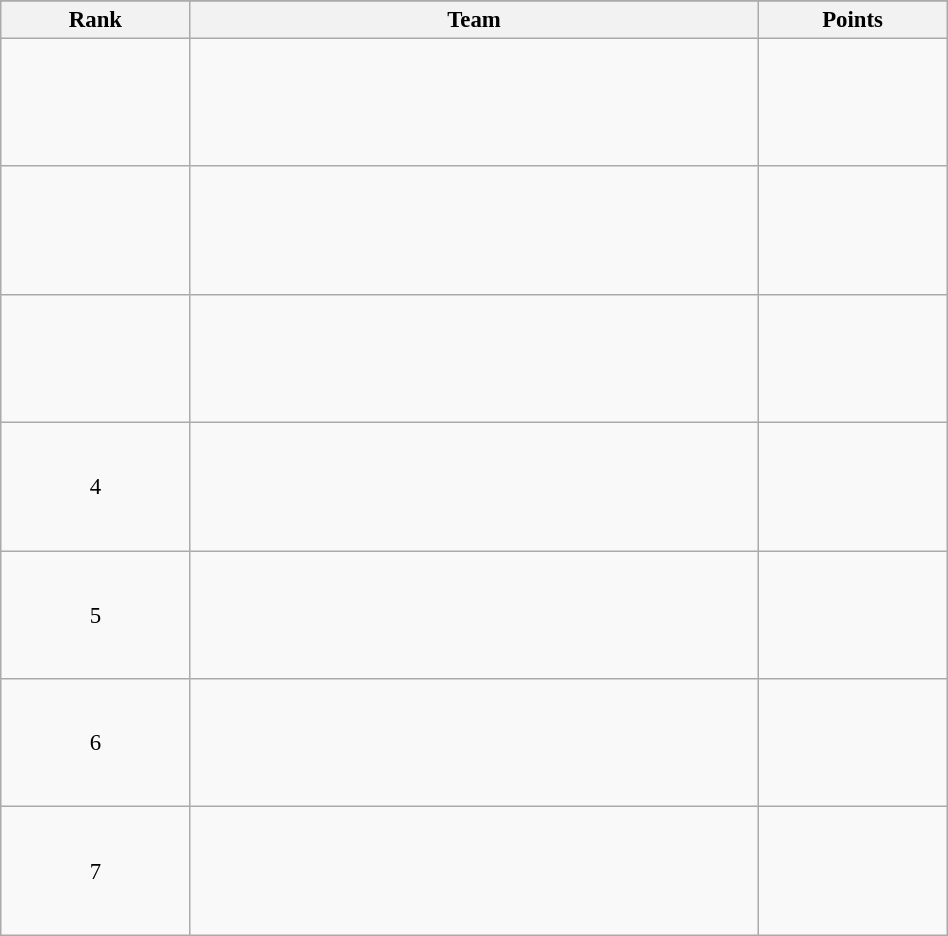<table class="wikitable sortable" style=" text-align:center; font-size:95%;" width="50%">
<tr>
</tr>
<tr>
<th width=10%>Rank</th>
<th width=30%>Team</th>
<th width=10%>Points</th>
</tr>
<tr>
<td align=center></td>
<td align=left><br><br><table width=100%>
<tr>
<td align=left style="border:0"></td>
<td align=right style="border:0"></td>
</tr>
<tr>
<td align=left style="border:0"></td>
<td align=right style="border:0"></td>
</tr>
<tr>
<td align=left style="border:0"></td>
<td align=right style="border:0"></td>
</tr>
<tr>
<td align=left style="border:0"></td>
<td align=right style="border:0"></td>
</tr>
<tr>
<td align=left style="border:0"></td>
<td align=right style="border:0"></td>
</tr>
</table>
</td>
<td></td>
</tr>
<tr>
<td align=center></td>
<td align=left><br><br><table width=100%>
<tr>
<td align=left style="border:0"></td>
<td align=right style="border:0"></td>
</tr>
<tr>
<td align=left style="border:0"></td>
<td align=right style="border:0"></td>
</tr>
<tr>
<td align=left style="border:0"></td>
<td align=right style="border:0"></td>
</tr>
<tr>
<td align=left style="border:0"></td>
<td align=right style="border:0"></td>
</tr>
<tr>
<td align=left style="border:0"></td>
<td align=right style="border:0"></td>
</tr>
</table>
</td>
<td></td>
</tr>
<tr>
<td align=center></td>
<td align=left><br><br><table width=100%>
<tr>
<td align=left style="border:0"></td>
<td align=right style="border:0"></td>
</tr>
<tr>
<td align=left style="border:0"></td>
<td align=right style="border:0"></td>
</tr>
<tr>
<td align=left style="border:0"></td>
<td align=right style="border:0"></td>
</tr>
<tr>
<td align=left style="border:0"></td>
<td align=right style="border:0"></td>
</tr>
<tr>
<td align=left style="border:0"></td>
<td align=right style="border:0"></td>
</tr>
</table>
</td>
<td></td>
</tr>
<tr>
<td align=center>4</td>
<td align=left><br><br><table width=100%>
<tr>
<td align=left style="border:0"></td>
<td align=right style="border:0"></td>
</tr>
<tr>
<td align=left style="border:0"></td>
<td align=right style="border:0"></td>
</tr>
<tr>
<td align=left style="border:0"></td>
<td align=right style="border:0"></td>
</tr>
<tr>
<td align=left style="border:0"></td>
<td align=right style="border:0"></td>
</tr>
<tr>
<td align=left style="border:0"></td>
<td align=right style="border:0"></td>
</tr>
</table>
</td>
<td></td>
</tr>
<tr>
<td align=center>5</td>
<td align=left><br><br><table width=100%>
<tr>
<td align=left style="border:0"></td>
<td align=right style="border:0"></td>
</tr>
<tr>
<td align=left style="border:0"></td>
<td align=right style="border:0"></td>
</tr>
<tr>
<td align=left style="border:0"></td>
<td align=right style="border:0"></td>
</tr>
<tr>
<td align=left style="border:0"></td>
<td align=right style="border:0"></td>
</tr>
<tr>
<td align=left style="border:0"></td>
<td align=right style="border:0"></td>
</tr>
</table>
</td>
<td></td>
</tr>
<tr>
<td align=center>6</td>
<td align=left><br><br><table width=100%>
<tr>
<td align=left style="border:0"></td>
<td align=right style="border:0"></td>
</tr>
<tr>
<td align=left style="border:0"></td>
<td align=right style="border:0"></td>
</tr>
<tr>
<td align=left style="border:0"></td>
<td align=right style="border:0"></td>
</tr>
<tr>
<td align=left style="border:0"></td>
<td align=right style="border:0"></td>
</tr>
<tr>
<td align=left style="border:0"></td>
<td align=right style="border:0"></td>
</tr>
</table>
</td>
<td></td>
</tr>
<tr>
<td align=center>7</td>
<td align=left><br><br><table width=100%>
<tr>
<td align=left style="border:0"></td>
<td align=right style="border:0"></td>
</tr>
<tr>
<td align=left style="border:0"></td>
<td align=right style="border:0"></td>
</tr>
<tr>
<td align=left style="border:0"></td>
<td align=right style="border:0"></td>
</tr>
<tr>
<td align=left style="border:0"></td>
<td align=right style="border:0"></td>
</tr>
<tr>
<td align=left style="border:0"></td>
<td align=right style="border:0"></td>
</tr>
</table>
</td>
<td></td>
</tr>
</table>
